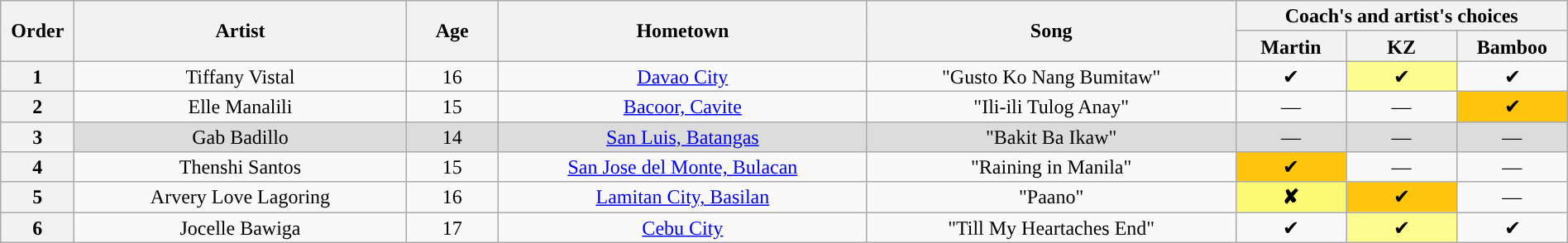<table class="wikitable" style="text-align:center; line-height:17px; width:100%">
<tr>
<th rowspan="2" scope="col" style="width:04%">Order</th>
<th rowspan="2" scope="col" style="width:18%">Artist</th>
<th rowspan="2" scope="col" style="width:05%">Age</th>
<th rowspan="2" scope="col" style="width:20%">Hometown</th>
<th rowspan="2" scope="col" style="width:20%">Song</th>
<th colspan="3">Coach's and artist's choices</th>
</tr>
<tr>
<th style="width:06%">Martin</th>
<th style="width:06%">KZ</th>
<th style="width:06%">Bamboo</th>
</tr>
<tr>
<th>1</th>
<td>Tiffany Vistal</td>
<td>16</td>
<td><a href='#'>Davao City</a></td>
<td>"Gusto Ko Nang Bumitaw"</td>
<td>✔</td>
<td style="background:#fdfc8f;">✔</td>
<td>✔</td>
</tr>
<tr>
<th>2</th>
<td>Elle Manalili</td>
<td>15</td>
<td><a href='#'>Bacoor, Cavite</a></td>
<td>"Ili-ili Tulog Anay"</td>
<td>—</td>
<td>—</td>
<td style="background:#FFC40C;">✔</td>
</tr>
<tr style="background:#DCDCDC; " |>
<th>3</th>
<td>Gab Badillo</td>
<td>14</td>
<td><a href='#'>San Luis, Batangas</a></td>
<td>"Bakit Ba Ikaw"</td>
<td>—</td>
<td>—</td>
<td>—</td>
</tr>
<tr>
<th>4</th>
<td>Thenshi Santos</td>
<td>15</td>
<td><a href='#'>San Jose del Monte, Bulacan</a></td>
<td>"Raining in Manila"</td>
<td style="background:#FFC40C;">✔</td>
<td>—</td>
<td>—</td>
</tr>
<tr>
<th>5</th>
<td>Arvery Love Lagoring</td>
<td>16</td>
<td><a href='#'>Lamitan City, Basilan</a></td>
<td>"Paano"</td>
<td style="background-color:#fffa73;"><strong>✘</strong></td>
<td style="background:#FFC40C;">✔</td>
<td>—</td>
</tr>
<tr>
<th>6</th>
<td>Jocelle Bawiga</td>
<td>17</td>
<td><a href='#'>Cebu City</a></td>
<td>"Till My Heartaches End"</td>
<td>✔</td>
<td style="background:#fdfc8f;">✔</td>
<td>✔</td>
</tr>
</table>
